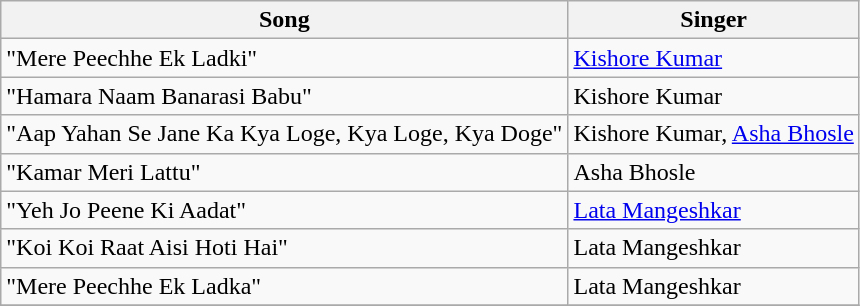<table class="wikitable">
<tr>
<th>Song</th>
<th>Singer</th>
</tr>
<tr>
<td>"Mere Peechhe Ek Ladki"</td>
<td><a href='#'>Kishore Kumar</a></td>
</tr>
<tr>
<td>"Hamara Naam Banarasi Babu"</td>
<td>Kishore Kumar</td>
</tr>
<tr>
<td>"Aap Yahan Se Jane Ka Kya Loge, Kya Loge, Kya Doge"</td>
<td>Kishore Kumar, <a href='#'>Asha Bhosle</a></td>
</tr>
<tr>
<td>"Kamar Meri Lattu"</td>
<td>Asha Bhosle</td>
</tr>
<tr>
<td>"Yeh Jo Peene Ki Aadat"</td>
<td><a href='#'>Lata Mangeshkar</a></td>
</tr>
<tr>
<td>"Koi Koi Raat Aisi Hoti Hai"</td>
<td>Lata Mangeshkar</td>
</tr>
<tr>
<td>"Mere Peechhe Ek Ladka"</td>
<td>Lata Mangeshkar</td>
</tr>
<tr>
</tr>
</table>
